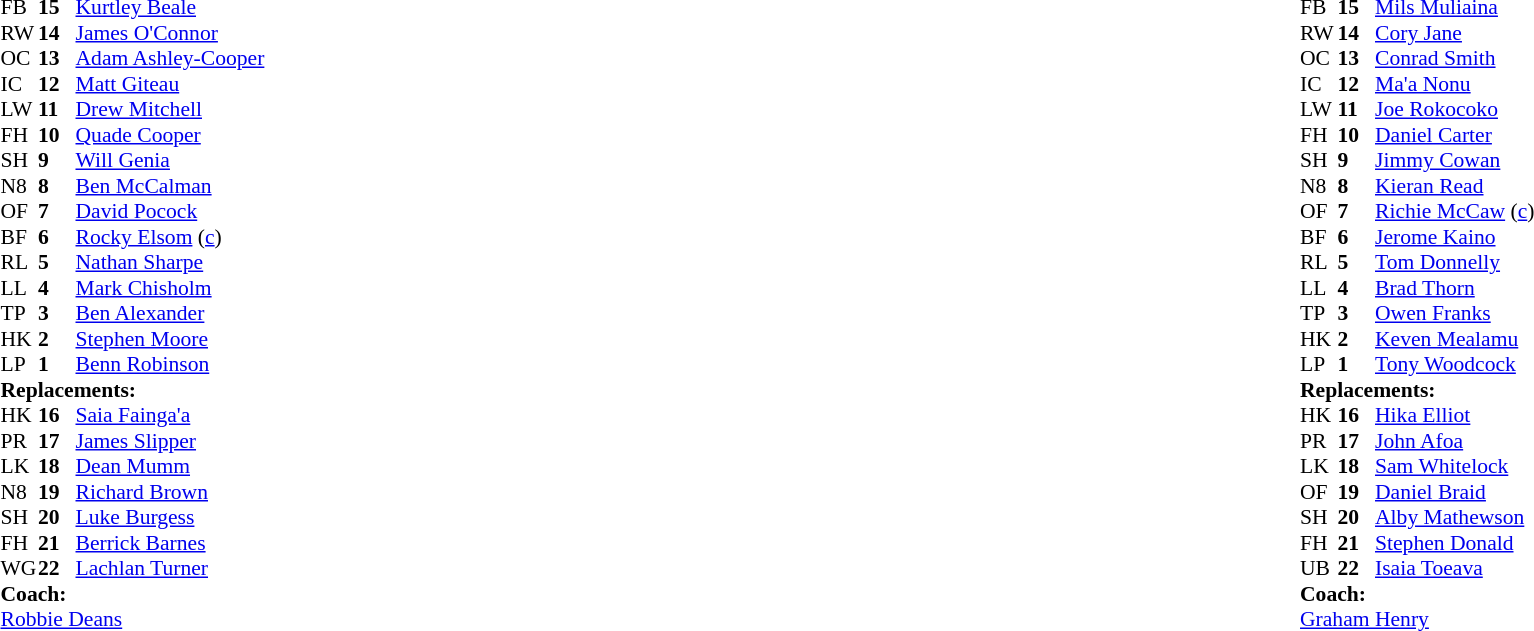<table width="100%">
<tr>
<td valign="top" width="50%"><br><table style="font-size: 90%" cellspacing="0" cellpadding="0">
<tr>
<th width="25"></th>
<th width="25"></th>
</tr>
<tr>
<td>FB</td>
<td><strong>15</strong></td>
<td><a href='#'>Kurtley Beale</a></td>
</tr>
<tr>
<td>RW</td>
<td><strong>14</strong></td>
<td><a href='#'>James O'Connor</a></td>
</tr>
<tr>
<td>OC</td>
<td><strong>13</strong></td>
<td><a href='#'>Adam Ashley-Cooper</a></td>
</tr>
<tr>
<td>IC</td>
<td><strong>12</strong></td>
<td><a href='#'>Matt Giteau</a></td>
<td></td>
</tr>
<tr>
<td>LW</td>
<td><strong>11</strong></td>
<td><a href='#'>Drew Mitchell</a></td>
</tr>
<tr>
<td>FH</td>
<td><strong>10</strong></td>
<td><a href='#'>Quade Cooper</a></td>
</tr>
<tr>
<td>SH</td>
<td><strong>9</strong></td>
<td><a href='#'>Will Genia</a></td>
<td></td>
</tr>
<tr>
<td>N8</td>
<td><strong>8</strong></td>
<td><a href='#'>Ben McCalman</a></td>
</tr>
<tr>
<td>OF</td>
<td><strong>7</strong></td>
<td><a href='#'>David Pocock</a></td>
</tr>
<tr>
<td>BF</td>
<td><strong>6</strong></td>
<td><a href='#'>Rocky Elsom</a> (<a href='#'>c</a>)</td>
</tr>
<tr>
<td>RL</td>
<td><strong>5</strong></td>
<td><a href='#'>Nathan Sharpe</a></td>
</tr>
<tr>
<td>LL</td>
<td><strong>4</strong></td>
<td><a href='#'>Mark Chisholm</a></td>
<td></td>
</tr>
<tr>
<td>TP</td>
<td><strong>3</strong></td>
<td><a href='#'>Ben Alexander</a></td>
</tr>
<tr>
<td>HK</td>
<td><strong>2</strong></td>
<td><a href='#'>Stephen Moore</a></td>
<td></td>
</tr>
<tr>
<td>LP</td>
<td><strong>1</strong></td>
<td><a href='#'>Benn Robinson</a></td>
<td></td>
</tr>
<tr>
<td colspan="4"><strong>Replacements:</strong></td>
</tr>
<tr>
<td>HK</td>
<td><strong>16</strong></td>
<td><a href='#'>Saia Fainga'a</a></td>
<td></td>
</tr>
<tr>
<td>PR</td>
<td><strong>17</strong></td>
<td><a href='#'>James Slipper</a></td>
<td></td>
</tr>
<tr>
<td>LK</td>
<td><strong>18</strong></td>
<td><a href='#'>Dean Mumm</a></td>
<td></td>
</tr>
<tr>
<td>N8</td>
<td><strong>19</strong></td>
<td><a href='#'>Richard Brown</a></td>
</tr>
<tr>
<td>SH</td>
<td><strong>20</strong></td>
<td><a href='#'>Luke Burgess</a></td>
<td></td>
</tr>
<tr>
<td>FH</td>
<td><strong>21</strong></td>
<td><a href='#'>Berrick Barnes</a></td>
<td></td>
</tr>
<tr>
<td>WG</td>
<td><strong>22</strong></td>
<td><a href='#'>Lachlan Turner</a></td>
</tr>
<tr>
<td colspan="4"><strong>Coach:</strong></td>
</tr>
<tr>
<td colspan="4"> <a href='#'>Robbie Deans</a></td>
</tr>
</table>
</td>
<td valign="top" width="50%"><br><table style="font-size: 90%" cellspacing="0" cellpadding="0" align="center">
<tr>
<th width="25"></th>
<th width="25"></th>
</tr>
<tr>
<td>FB</td>
<td><strong>15</strong></td>
<td><a href='#'>Mils Muliaina</a></td>
</tr>
<tr>
<td>RW</td>
<td><strong>14</strong></td>
<td><a href='#'>Cory Jane</a></td>
<td></td>
</tr>
<tr>
<td>OC</td>
<td><strong>13</strong></td>
<td><a href='#'>Conrad Smith</a></td>
</tr>
<tr>
<td>IC</td>
<td><strong>12</strong></td>
<td><a href='#'>Ma'a Nonu</a></td>
</tr>
<tr>
<td>LW</td>
<td><strong>11</strong></td>
<td><a href='#'>Joe Rokocoko</a></td>
</tr>
<tr>
<td>FH</td>
<td><strong>10</strong></td>
<td><a href='#'>Daniel Carter</a></td>
<td></td>
</tr>
<tr>
<td>SH</td>
<td><strong>9</strong></td>
<td><a href='#'>Jimmy Cowan</a></td>
<td></td>
</tr>
<tr>
<td>N8</td>
<td><strong>8</strong></td>
<td><a href='#'>Kieran Read</a></td>
</tr>
<tr>
<td>OF</td>
<td><strong>7</strong></td>
<td><a href='#'>Richie McCaw</a> (<a href='#'>c</a>)</td>
</tr>
<tr>
<td>BF</td>
<td><strong>6</strong></td>
<td><a href='#'>Jerome Kaino</a></td>
</tr>
<tr>
<td>RL</td>
<td><strong>5</strong></td>
<td><a href='#'>Tom Donnelly</a></td>
<td></td>
</tr>
<tr>
<td>LL</td>
<td><strong>4</strong></td>
<td><a href='#'>Brad Thorn</a></td>
</tr>
<tr>
<td>TP</td>
<td><strong>3</strong></td>
<td><a href='#'>Owen Franks</a></td>
<td></td>
</tr>
<tr>
<td>HK</td>
<td><strong>2</strong></td>
<td><a href='#'>Keven Mealamu</a></td>
</tr>
<tr>
<td>LP</td>
<td><strong>1</strong></td>
<td><a href='#'>Tony Woodcock</a></td>
</tr>
<tr>
<td colspan="4"><strong>Replacements:</strong></td>
</tr>
<tr>
<td>HK</td>
<td><strong>16</strong></td>
<td><a href='#'>Hika Elliot</a></td>
</tr>
<tr>
<td>PR</td>
<td><strong>17</strong></td>
<td><a href='#'>John Afoa</a></td>
<td></td>
</tr>
<tr>
<td>LK</td>
<td><strong>18</strong></td>
<td><a href='#'>Sam Whitelock</a></td>
<td></td>
</tr>
<tr>
<td>OF</td>
<td><strong>19</strong></td>
<td><a href='#'>Daniel Braid</a></td>
</tr>
<tr>
<td>SH</td>
<td><strong>20</strong></td>
<td><a href='#'>Alby Mathewson</a></td>
<td></td>
</tr>
<tr>
<td>FH</td>
<td><strong>21</strong></td>
<td><a href='#'>Stephen Donald</a></td>
<td></td>
</tr>
<tr>
<td>UB</td>
<td><strong>22</strong></td>
<td><a href='#'>Isaia Toeava</a></td>
<td></td>
</tr>
<tr>
<td colspan="4"><strong>Coach:</strong></td>
</tr>
<tr>
<td colspan="4"> <a href='#'>Graham Henry</a></td>
</tr>
</table>
</td>
</tr>
</table>
